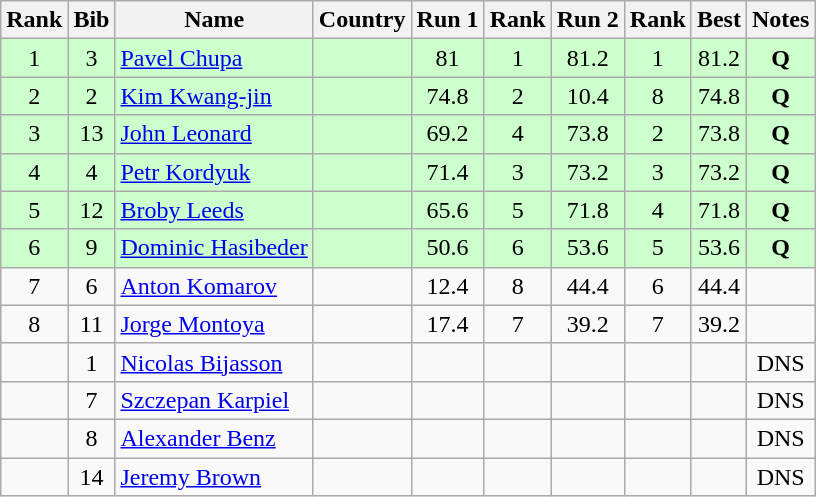<table class="wikitable sortable" style="text-align:center">
<tr>
<th>Rank</th>
<th>Bib</th>
<th>Name</th>
<th>Country</th>
<th>Run 1</th>
<th>Rank</th>
<th>Run 2</th>
<th>Rank</th>
<th>Best</th>
<th>Notes</th>
</tr>
<tr bgcolor=ccffcc>
<td>1</td>
<td>3</td>
<td align=left><a href='#'>Pavel Chupa</a></td>
<td align=left></td>
<td>81</td>
<td>1</td>
<td>81.2</td>
<td>1</td>
<td>81.2</td>
<td><strong>Q</strong></td>
</tr>
<tr bgcolor=ccffcc>
<td>2</td>
<td>2</td>
<td align=left><a href='#'>Kim Kwang-jin</a></td>
<td align=left></td>
<td>74.8</td>
<td>2</td>
<td>10.4</td>
<td>8</td>
<td>74.8</td>
<td><strong>Q</strong></td>
</tr>
<tr bgcolor=ccffcc>
<td>3</td>
<td>13</td>
<td align=left><a href='#'>John Leonard</a></td>
<td align=left></td>
<td>69.2</td>
<td>4</td>
<td>73.8</td>
<td>2</td>
<td>73.8</td>
<td><strong>Q</strong></td>
</tr>
<tr bgcolor=ccffcc>
<td>4</td>
<td>4</td>
<td align=left><a href='#'>Petr Kordyuk</a></td>
<td align=left></td>
<td>71.4</td>
<td>3</td>
<td>73.2</td>
<td>3</td>
<td>73.2</td>
<td><strong>Q</strong></td>
</tr>
<tr bgcolor=ccffcc>
<td>5</td>
<td>12</td>
<td align=left><a href='#'>Broby Leeds</a></td>
<td align=left></td>
<td>65.6</td>
<td>5</td>
<td>71.8</td>
<td>4</td>
<td>71.8</td>
<td><strong>Q</strong></td>
</tr>
<tr bgcolor=ccffcc>
<td>6</td>
<td>9</td>
<td align=left><a href='#'>Dominic Hasibeder</a></td>
<td align=left></td>
<td>50.6</td>
<td>6</td>
<td>53.6</td>
<td>5</td>
<td>53.6</td>
<td><strong>Q</strong></td>
</tr>
<tr>
<td>7</td>
<td>6</td>
<td align=left><a href='#'>Anton Komarov</a></td>
<td align=left></td>
<td>12.4</td>
<td>8</td>
<td>44.4</td>
<td>6</td>
<td>44.4</td>
<td></td>
</tr>
<tr>
<td>8</td>
<td>11</td>
<td align=left><a href='#'>Jorge Montoya</a></td>
<td align=left></td>
<td>17.4</td>
<td>7</td>
<td>39.2</td>
<td>7</td>
<td>39.2</td>
<td></td>
</tr>
<tr>
<td></td>
<td>1</td>
<td align=left><a href='#'>Nicolas Bijasson</a></td>
<td align=left></td>
<td></td>
<td></td>
<td></td>
<td></td>
<td></td>
<td>DNS</td>
</tr>
<tr>
<td></td>
<td>7</td>
<td align=left><a href='#'>Szczepan Karpiel</a></td>
<td align=left></td>
<td></td>
<td></td>
<td></td>
<td></td>
<td></td>
<td>DNS</td>
</tr>
<tr>
<td></td>
<td>8</td>
<td align=left><a href='#'>Alexander Benz</a></td>
<td align=left></td>
<td></td>
<td></td>
<td></td>
<td></td>
<td></td>
<td>DNS</td>
</tr>
<tr>
<td></td>
<td>14</td>
<td align=left><a href='#'>Jeremy Brown</a></td>
<td align=left></td>
<td></td>
<td></td>
<td></td>
<td></td>
<td></td>
<td>DNS</td>
</tr>
</table>
